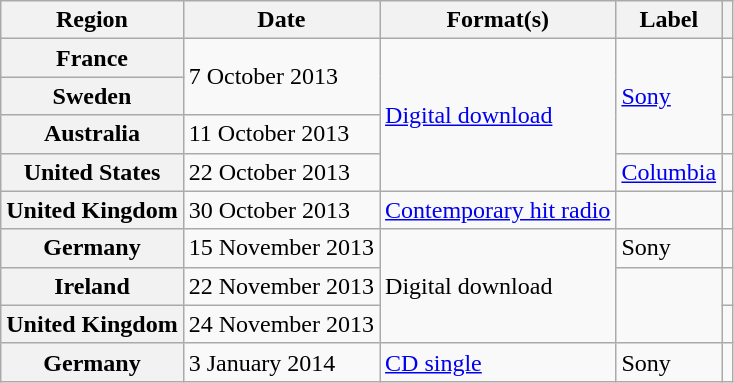<table class="wikitable plainrowheaders">
<tr>
<th scope="col">Region</th>
<th scope="col">Date</th>
<th scope="col">Format(s)</th>
<th scope="col">Label</th>
<th scope="col"></th>
</tr>
<tr>
<th scope="row">France</th>
<td rowspan="2">7 October 2013</td>
<td rowspan="4"><a href='#'>Digital download</a></td>
<td rowspan="3"><a href='#'>Sony</a></td>
<td align="center"></td>
</tr>
<tr>
<th scope="row">Sweden</th>
<td align="center"></td>
</tr>
<tr>
<th scope="row">Australia</th>
<td>11 October 2013</td>
<td align="center"></td>
</tr>
<tr>
<th scope="row">United States</th>
<td>22 October 2013</td>
<td><a href='#'>Columbia</a></td>
<td align="center"></td>
</tr>
<tr>
<th scope="row">United Kingdom</th>
<td>30 October 2013</td>
<td><a href='#'>Contemporary hit radio</a></td>
<td></td>
<td align="center"></td>
</tr>
<tr>
<th scope="row">Germany</th>
<td>15 November 2013</td>
<td rowspan="3">Digital download</td>
<td>Sony</td>
<td align="center"></td>
</tr>
<tr>
<th scope="row">Ireland</th>
<td>22 November 2013</td>
<td rowspan="2"></td>
<td align="center"></td>
</tr>
<tr>
<th scope="row">United Kingdom</th>
<td>24 November 2013</td>
<td align="center"></td>
</tr>
<tr>
<th scope="row">Germany</th>
<td>3 January 2014</td>
<td><a href='#'>CD single</a></td>
<td>Sony</td>
<td align="center"></td>
</tr>
</table>
